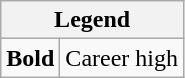<table class="wikitable">
<tr>
<th colspan="2">Legend</th>
</tr>
<tr>
<td><strong>Bold</strong></td>
<td>Career high</td>
</tr>
</table>
